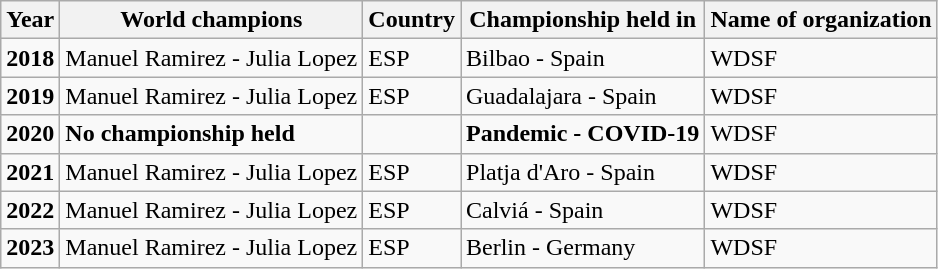<table class="wikitable">
<tr>
<th>Year</th>
<th>World champions</th>
<th>Country</th>
<th>Championship held in</th>
<th>Name of organization</th>
</tr>
<tr>
<td><strong>2018</strong></td>
<td>Manuel Ramirez - Julia Lopez</td>
<td>ESP</td>
<td>Bilbao - Spain</td>
<td>WDSF</td>
</tr>
<tr>
<td><strong>2019</strong></td>
<td>Manuel Ramirez - Julia Lopez</td>
<td>ESP</td>
<td>Guadalajara - Spain</td>
<td>WDSF</td>
</tr>
<tr>
<td><strong>2020</strong></td>
<td><strong>No championship held</strong></td>
<td></td>
<td><strong>Pandemic - COVID-19</strong></td>
<td>WDSF</td>
</tr>
<tr>
<td><strong>2021</strong></td>
<td>Manuel Ramirez - Julia Lopez</td>
<td>ESP</td>
<td>Platja d'Aro - Spain</td>
<td>WDSF</td>
</tr>
<tr>
<td><strong>2022</strong></td>
<td>Manuel Ramirez - Julia Lopez</td>
<td>ESP</td>
<td>Calviá - Spain</td>
<td>WDSF</td>
</tr>
<tr>
<td><strong>2023</strong></td>
<td>Manuel Ramirez - Julia Lopez</td>
<td>ESP</td>
<td>Berlin - Germany</td>
<td>WDSF</td>
</tr>
</table>
